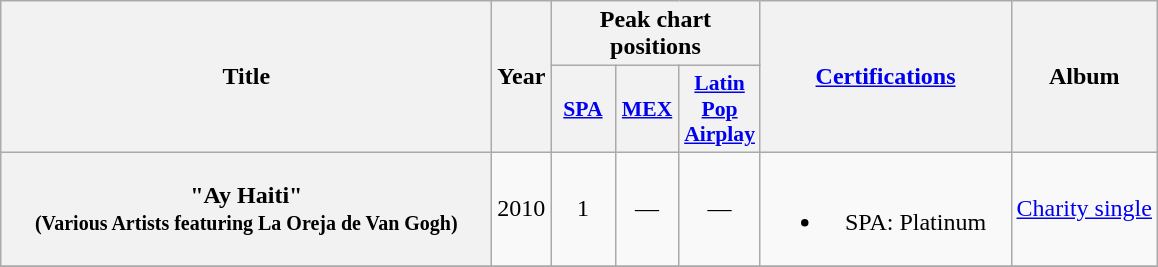<table class="wikitable plainrowheaders" style="text-align:center;">
<tr>
<th scope="col" rowspan="2" style="width:20em;">Title</th>
<th scope="col" rowspan="2">Year</th>
<th scope="col" colspan="3">Peak chart positions</th>
<th scope="col" rowspan="2" style="width:10em;"><a href='#'>Certifications</a></th>
<th scope="col" rowspan="2">Album</th>
</tr>
<tr>
<th scope="col" style="width:2.5em;font-size:90%;"><a href='#'>SPA</a><br></th>
<th scope="col" style="width:2.5em;font-size:90%;"><a href='#'>MEX</a><br></th>
<th scope="col" style="width:2.5em;font-size:90%;"><a href='#'>Latin Pop Airplay</a><br></th>
</tr>
<tr>
<th scope="row">"Ay Haiti"<br><small>(Various Artists featuring La Oreja de Van Gogh)</small></th>
<td>2010</td>
<td>1</td>
<td>—</td>
<td>—</td>
<td><br><ul><li>SPA: Platinum</li></ul></td>
<td><a href='#'>Charity single</a></td>
</tr>
<tr>
</tr>
</table>
